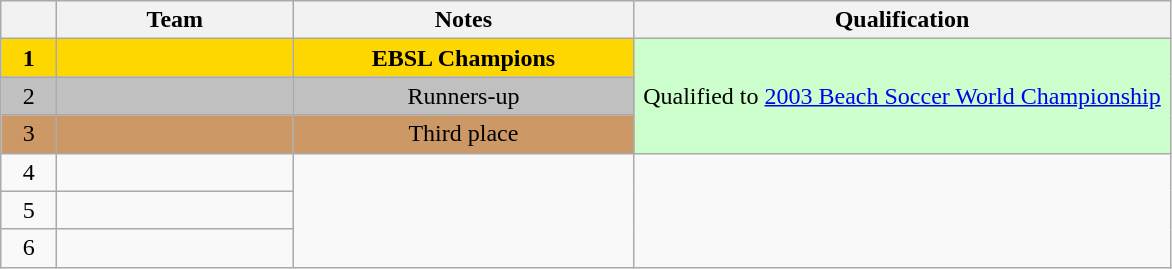<table class="wikitable" style="text-align: center; font-size: 100%;">
<tr>
<th width="30"></th>
<th width="150">Team</th>
<th width="220">Notes</th>
<th width="350">Qualification</th>
</tr>
<tr style="background-color: gold;">
<td><strong>1</strong></td>
<td align=left><strong></strong></td>
<td><strong>EBSL Champions</strong></td>
<td rowspan=3 style="background-color: #ccffcc;">Qualified to <a href='#'>2003 Beach Soccer World Championship</a></td>
</tr>
<tr style="background-color: silver;">
<td>2</td>
<td align=left></td>
<td>Runners-up</td>
</tr>
<tr style="background-color: #C96;">
<td>3</td>
<td align=left></td>
<td>Third place</td>
</tr>
<tr>
<td>4</td>
<td align=left></td>
<td rowspan=3></td>
<td rowspan=3></td>
</tr>
<tr>
<td>5</td>
<td align=left></td>
</tr>
<tr>
<td>6</td>
<td align=left></td>
</tr>
</table>
